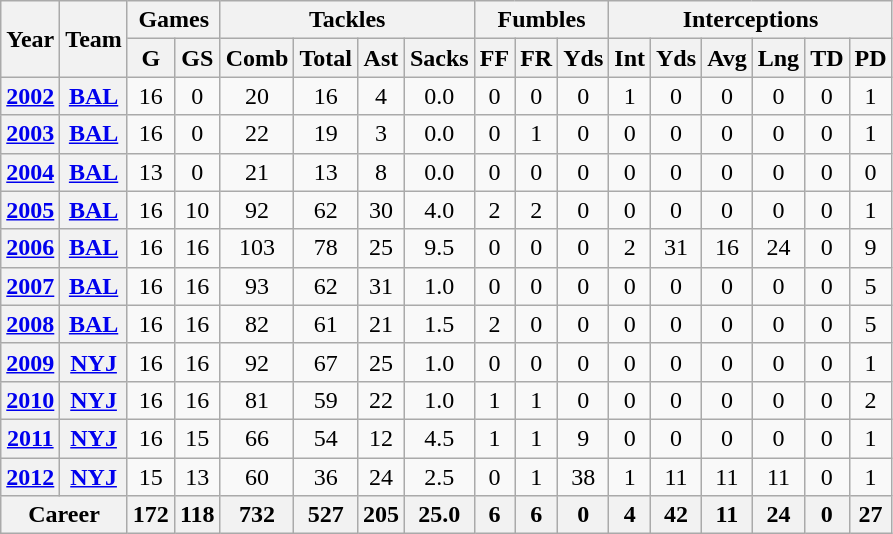<table class="wikitable" style="text-align: center;">
<tr>
<th rowspan="2">Year</th>
<th rowspan="2">Team</th>
<th colspan="2">Games</th>
<th colspan="4">Tackles</th>
<th colspan="3">Fumbles</th>
<th colspan="6">Interceptions</th>
</tr>
<tr>
<th>G</th>
<th>GS</th>
<th>Comb</th>
<th>Total</th>
<th>Ast</th>
<th>Sacks</th>
<th>FF</th>
<th>FR</th>
<th>Yds</th>
<th>Int</th>
<th>Yds</th>
<th>Avg</th>
<th>Lng</th>
<th>TD</th>
<th>PD</th>
</tr>
<tr>
<th><a href='#'>2002</a></th>
<th><a href='#'>BAL</a></th>
<td>16</td>
<td>0</td>
<td>20</td>
<td>16</td>
<td>4</td>
<td>0.0</td>
<td>0</td>
<td>0</td>
<td>0</td>
<td>1</td>
<td>0</td>
<td>0</td>
<td>0</td>
<td>0</td>
<td>1</td>
</tr>
<tr>
<th><a href='#'>2003</a></th>
<th><a href='#'>BAL</a></th>
<td>16</td>
<td>0</td>
<td>22</td>
<td>19</td>
<td>3</td>
<td>0.0</td>
<td>0</td>
<td>1</td>
<td>0</td>
<td>0</td>
<td>0</td>
<td>0</td>
<td>0</td>
<td>0</td>
<td>1</td>
</tr>
<tr>
<th><a href='#'>2004</a></th>
<th><a href='#'>BAL</a></th>
<td>13</td>
<td>0</td>
<td>21</td>
<td>13</td>
<td>8</td>
<td>0.0</td>
<td>0</td>
<td>0</td>
<td>0</td>
<td>0</td>
<td>0</td>
<td>0</td>
<td>0</td>
<td>0</td>
<td>0</td>
</tr>
<tr>
<th><a href='#'>2005</a></th>
<th><a href='#'>BAL</a></th>
<td>16</td>
<td>10</td>
<td>92</td>
<td>62</td>
<td>30</td>
<td>4.0</td>
<td>2</td>
<td>2</td>
<td>0</td>
<td>0</td>
<td>0</td>
<td>0</td>
<td>0</td>
<td>0</td>
<td>1</td>
</tr>
<tr>
<th><a href='#'>2006</a></th>
<th><a href='#'>BAL</a></th>
<td>16</td>
<td>16</td>
<td>103</td>
<td>78</td>
<td>25</td>
<td>9.5</td>
<td>0</td>
<td>0</td>
<td>0</td>
<td>2</td>
<td>31</td>
<td>16</td>
<td>24</td>
<td>0</td>
<td>9</td>
</tr>
<tr>
<th><a href='#'>2007</a></th>
<th><a href='#'>BAL</a></th>
<td>16</td>
<td>16</td>
<td>93</td>
<td>62</td>
<td>31</td>
<td>1.0</td>
<td>0</td>
<td>0</td>
<td>0</td>
<td>0</td>
<td>0</td>
<td>0</td>
<td>0</td>
<td>0</td>
<td>5</td>
</tr>
<tr>
<th><a href='#'>2008</a></th>
<th><a href='#'>BAL</a></th>
<td>16</td>
<td>16</td>
<td>82</td>
<td>61</td>
<td>21</td>
<td>1.5</td>
<td>2</td>
<td>0</td>
<td>0</td>
<td>0</td>
<td>0</td>
<td>0</td>
<td>0</td>
<td>0</td>
<td>5</td>
</tr>
<tr>
<th><a href='#'>2009</a></th>
<th><a href='#'>NYJ</a></th>
<td>16</td>
<td>16</td>
<td>92</td>
<td>67</td>
<td>25</td>
<td>1.0</td>
<td>0</td>
<td>0</td>
<td>0</td>
<td>0</td>
<td>0</td>
<td>0</td>
<td>0</td>
<td>0</td>
<td>1</td>
</tr>
<tr>
<th><a href='#'>2010</a></th>
<th><a href='#'>NYJ</a></th>
<td>16</td>
<td>16</td>
<td>81</td>
<td>59</td>
<td>22</td>
<td>1.0</td>
<td>1</td>
<td>1</td>
<td>0</td>
<td>0</td>
<td>0</td>
<td>0</td>
<td>0</td>
<td>0</td>
<td>2</td>
</tr>
<tr>
<th><a href='#'>2011</a></th>
<th><a href='#'>NYJ</a></th>
<td>16</td>
<td>15</td>
<td>66</td>
<td>54</td>
<td>12</td>
<td>4.5</td>
<td>1</td>
<td>1</td>
<td>9</td>
<td>0</td>
<td>0</td>
<td>0</td>
<td>0</td>
<td>0</td>
<td>1</td>
</tr>
<tr>
<th><a href='#'>2012</a></th>
<th><a href='#'>NYJ</a></th>
<td>15</td>
<td>13</td>
<td>60</td>
<td>36</td>
<td>24</td>
<td>2.5</td>
<td>0</td>
<td>1</td>
<td>38</td>
<td>1</td>
<td>11</td>
<td>11</td>
<td>11</td>
<td>0</td>
<td>1</td>
</tr>
<tr>
<th colspan="2">Career</th>
<th>172</th>
<th>118</th>
<th>732</th>
<th>527</th>
<th>205</th>
<th>25.0</th>
<th>6</th>
<th>6</th>
<th>0</th>
<th>4</th>
<th>42</th>
<th>11</th>
<th>24</th>
<th>0</th>
<th>27</th>
</tr>
</table>
